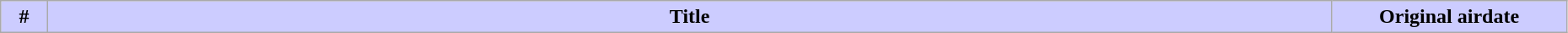<table class = "wikitable" width = "98%">
<tr>
<th style="background: #CCF" width="3%">#</th>
<th style="background: #CCF">Title</th>
<th style="background: #CCF" width="15%">Original airdate<br>











</th>
</tr>
</table>
